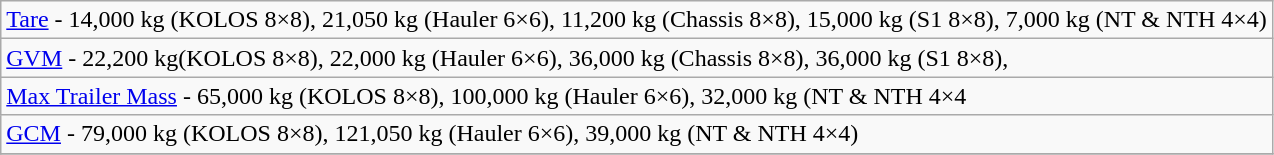<table class="wikitable">
<tr>
<td><a href='#'>Tare</a> - 14,000 kg (KOLOS 8×8), 21,050 kg (Hauler 6×6), 11,200 kg (Chassis 8×8), 15,000 kg (S1 8×8), 7,000 kg (NT & NTH 4×4)</td>
</tr>
<tr>
<td><a href='#'>GVM</a> - 22,200 kg(KOLOS 8×8), 22,000 kg (Hauler 6×6), 36,000 kg (Chassis 8×8), 36,000 kg (S1 8×8),</td>
</tr>
<tr>
<td><a href='#'>Max Trailer Mass</a> - 65,000 kg (KOLOS 8×8), 100,000 kg (Hauler 6×6), 32,000 kg (NT & NTH 4×4</td>
</tr>
<tr>
<td><a href='#'>GCM</a> - 79,000 kg (KOLOS 8×8), 121,050 kg (Hauler 6×6), 39,000 kg (NT & NTH 4×4)</td>
</tr>
<tr>
</tr>
</table>
